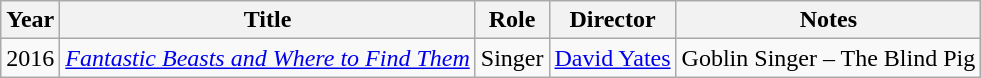<table class="wikitable sortable">
<tr>
<th>Year</th>
<th>Title</th>
<th>Role</th>
<th>Director</th>
<th>Notes</th>
</tr>
<tr>
<td>2016</td>
<td><em><a href='#'>Fantastic Beasts and Where to Find Them</a></em></td>
<td>Singer</td>
<td><a href='#'>David Yates</a></td>
<td>Goblin Singer – The Blind Pig</td>
</tr>
</table>
